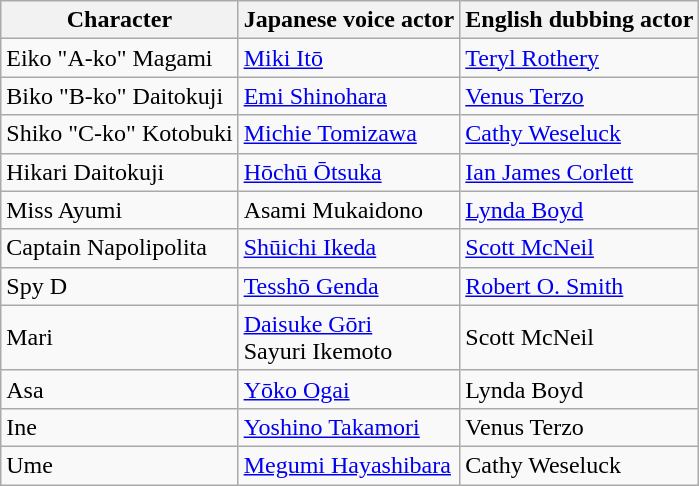<table class="wikitable">
<tr>
<th>Character</th>
<th>Japanese voice actor</th>
<th>English dubbing actor</th>
</tr>
<tr>
<td>Eiko "A-ko" Magami</td>
<td><a href='#'>Miki Itō</a></td>
<td><a href='#'>Teryl Rothery</a></td>
</tr>
<tr>
<td>Biko "B-ko" Daitokuji</td>
<td><a href='#'>Emi Shinohara</a></td>
<td><a href='#'>Venus Terzo</a></td>
</tr>
<tr>
<td>Shiko "C-ko" Kotobuki</td>
<td><a href='#'>Michie Tomizawa</a></td>
<td><a href='#'>Cathy Weseluck</a></td>
</tr>
<tr>
<td>Hikari Daitokuji</td>
<td><a href='#'>Hōchū Ōtsuka</a></td>
<td><a href='#'>Ian James Corlett</a></td>
</tr>
<tr>
<td>Miss Ayumi</td>
<td>Asami Mukaidono</td>
<td><a href='#'>Lynda Boyd</a></td>
</tr>
<tr>
<td>Captain Napolipolita</td>
<td><a href='#'>Shūichi Ikeda</a></td>
<td><a href='#'>Scott McNeil</a></td>
</tr>
<tr>
<td>Spy D</td>
<td><a href='#'>Tesshō Genda</a></td>
<td><a href='#'>Robert O. Smith</a></td>
</tr>
<tr>
<td>Mari</td>
<td><a href='#'>Daisuke Gōri</a>  <br> Sayuri Ikemoto </td>
<td>Scott McNeil </td>
</tr>
<tr>
<td>Asa</td>
<td><a href='#'>Yōko Ogai</a></td>
<td>Lynda Boyd</td>
</tr>
<tr>
<td>Ine</td>
<td><a href='#'>Yoshino Takamori</a></td>
<td>Venus Terzo</td>
</tr>
<tr>
<td>Ume</td>
<td><a href='#'>Megumi Hayashibara</a></td>
<td>Cathy Weseluck</td>
</tr>
</table>
